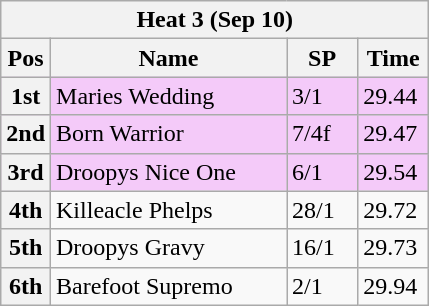<table class="wikitable">
<tr>
<th colspan="6">Heat 3 (Sep 10)</th>
</tr>
<tr>
<th width=20>Pos</th>
<th width=150>Name</th>
<th width=40>SP</th>
<th width=40>Time</th>
</tr>
<tr style="background: #f4caf9;">
<th>1st</th>
<td>Maries Wedding</td>
<td>3/1</td>
<td>29.44</td>
</tr>
<tr style="background: #f4caf9;">
<th>2nd</th>
<td>Born Warrior</td>
<td>7/4f</td>
<td>29.47</td>
</tr>
<tr style="background: #f4caf9;">
<th>3rd</th>
<td>Droopys Nice One</td>
<td>6/1</td>
<td>29.54</td>
</tr>
<tr>
<th>4th</th>
<td>Killeacle Phelps</td>
<td>28/1</td>
<td>29.72</td>
</tr>
<tr>
<th>5th</th>
<td>Droopys Gravy</td>
<td>16/1</td>
<td>29.73</td>
</tr>
<tr>
<th>6th</th>
<td>Barefoot Supremo</td>
<td>2/1</td>
<td>29.94</td>
</tr>
</table>
